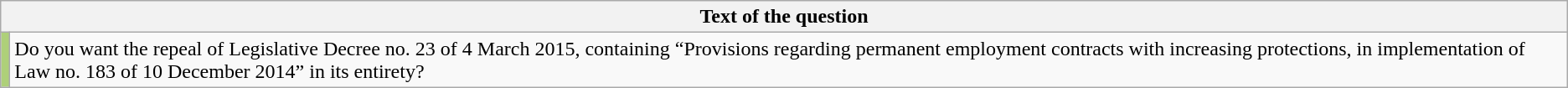<table class="wikitable">
<tr>
<th colspan="2">Text of the question</th>
</tr>
<tr>
<td style="background:#AED079;"></td>
<td>Do you want the repeal of Legislative Decree no. 23 of 4 March 2015, containing “Provisions regarding permanent employment contracts with increasing protections, in implementation of Law no. 183 of 10 December 2014” in its entirety?</td>
</tr>
</table>
